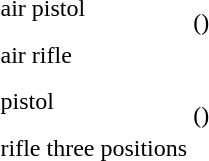<table>
<tr>
<td>air pistol<br></td>
<td><br>()</td>
<td></td>
<td></td>
</tr>
<tr>
<td>air rifle<br></td>
<td></td>
<td></td>
<td></td>
</tr>
<tr>
<td>pistol<br></td>
<td><br>()</td>
<td></td>
<td></td>
</tr>
<tr>
<td>rifle three positions<br></td>
<td></td>
<td></td>
<td></td>
</tr>
</table>
